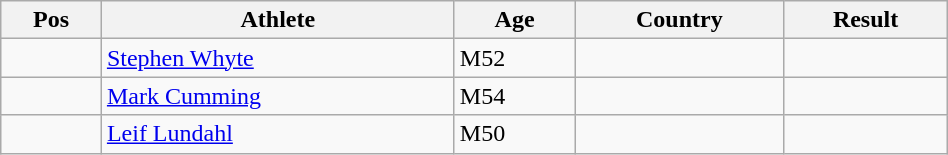<table class="wikitable"  style="text-align:center; width:50%;">
<tr>
<th>Pos</th>
<th>Athlete</th>
<th>Age</th>
<th>Country</th>
<th>Result</th>
</tr>
<tr>
<td align=center></td>
<td align=left><a href='#'>Stephen Whyte</a></td>
<td align=left>M52</td>
<td align=left></td>
<td></td>
</tr>
<tr>
<td align=center></td>
<td align=left><a href='#'>Mark Cumming</a></td>
<td align=left>M54</td>
<td align=left></td>
<td></td>
</tr>
<tr>
<td align=center></td>
<td align=left><a href='#'>Leif Lundahl</a></td>
<td align=left>M50</td>
<td align=left></td>
<td></td>
</tr>
</table>
